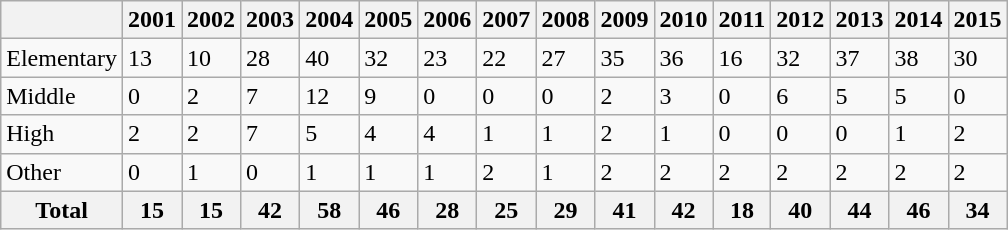<table class="wikitable">
<tr>
<th></th>
<th>2001</th>
<th>2002</th>
<th>2003</th>
<th>2004</th>
<th>2005</th>
<th>2006</th>
<th>2007</th>
<th>2008</th>
<th>2009</th>
<th>2010</th>
<th>2011</th>
<th>2012</th>
<th>2013</th>
<th>2014</th>
<th>2015</th>
</tr>
<tr>
<td>Elementary</td>
<td>13</td>
<td>10</td>
<td>28</td>
<td>40</td>
<td>32</td>
<td>23</td>
<td>22</td>
<td>27</td>
<td>35</td>
<td>36</td>
<td>16</td>
<td>32</td>
<td>37</td>
<td>38</td>
<td>30</td>
</tr>
<tr>
<td>Middle</td>
<td>0</td>
<td>2</td>
<td>7</td>
<td>12</td>
<td>9</td>
<td>0</td>
<td>0</td>
<td>0</td>
<td>2</td>
<td>3</td>
<td>0</td>
<td>6</td>
<td>5</td>
<td>5</td>
<td>0</td>
</tr>
<tr>
<td>High</td>
<td>2</td>
<td>2</td>
<td>7</td>
<td>5</td>
<td>4</td>
<td>4</td>
<td>1</td>
<td>1</td>
<td>2</td>
<td>1</td>
<td>0</td>
<td>0</td>
<td>0</td>
<td>1</td>
<td>2</td>
</tr>
<tr>
<td>Other</td>
<td>0</td>
<td>1</td>
<td>0</td>
<td>1</td>
<td>1</td>
<td>1</td>
<td>2</td>
<td>1</td>
<td>2</td>
<td>2</td>
<td>2</td>
<td>2</td>
<td>2</td>
<td>2</td>
<td>2</td>
</tr>
<tr>
<th>Total</th>
<th>15</th>
<th>15</th>
<th>42</th>
<th>58</th>
<th>46</th>
<th>28</th>
<th>25</th>
<th>29</th>
<th>41</th>
<th>42</th>
<th>18</th>
<th>40</th>
<th>44</th>
<th>46</th>
<th>34</th>
</tr>
</table>
